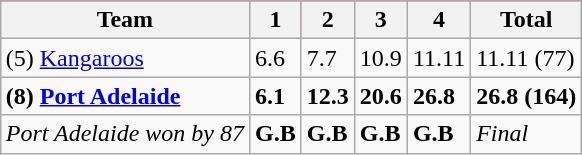<table class="wikitable" style="margin:1em auto;">
<tr bgcolor="#FF0033">
<th>Team</th>
<th>1</th>
<th>2</th>
<th>3</th>
<th>4</th>
<th>Total</th>
</tr>
<tr>
<td>(5) <a href='#'>Kangaroos</a></td>
<td>6.6</td>
<td>7.7</td>
<td>10.9</td>
<td>11.11</td>
<td>11.11 (77)</td>
</tr>
<tr>
<td><strong>(8) <a href='#'>Port Adelaide</a></strong></td>
<td><strong>6.1</strong></td>
<td><strong>12.3</strong></td>
<td><strong>20.6</strong></td>
<td><strong>26.8</strong></td>
<td><strong>26.8 (164)</strong></td>
</tr>
<tr>
<td><em>Port Adelaide won by 87</em></td>
<td><strong>G.B</strong></td>
<td><strong>G.B</strong></td>
<td><strong>G.B</strong></td>
<td><strong>G.B</strong></td>
<td><em>Final</em></td>
</tr>
</table>
